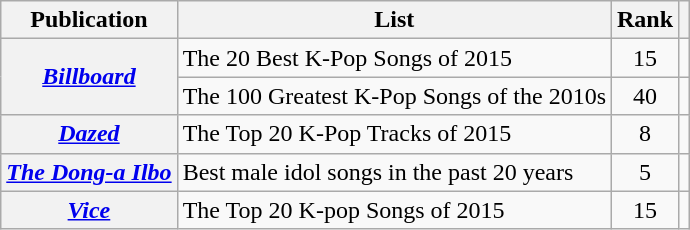<table class="wikitable sortable plainrowheaders">
<tr>
<th scope="col">Publication</th>
<th scope="col">List</th>
<th scope="col">Rank</th>
<th scope="col" class="unsortable"></th>
</tr>
<tr>
<th scope="row" rowspan="2"><em><a href='#'>Billboard</a></em></th>
<td>The 20 Best K-Pop Songs of 2015</td>
<td align="center">15</td>
<td align="center"></td>
</tr>
<tr>
<td>The 100 Greatest K-Pop Songs of the 2010s</td>
<td align="center">40</td>
<td align="center"></td>
</tr>
<tr>
<th scope="row"><em><a href='#'>Dazed</a></em></th>
<td>The Top 20 K-Pop Tracks of 2015</td>
<td align="center">8</td>
<td align="center"></td>
</tr>
<tr>
<th scope="row"><em><a href='#'>The Dong-a Ilbo</a></em></th>
<td>Best male idol songs in the past 20 years</td>
<td align="center">5</td>
<td align="center"></td>
</tr>
<tr>
<th scope="row"><em><a href='#'>Vice</a></em></th>
<td>The Top 20 K-pop Songs of 2015</td>
<td align="center">15</td>
<td align="center"></td>
</tr>
</table>
